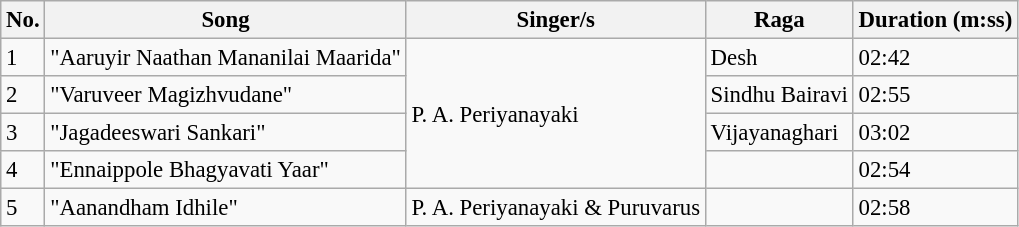<table class="wikitable" style="font-size:95%;">
<tr>
<th>No.</th>
<th>Song</th>
<th>Singer/s</th>
<th>Raga</th>
<th>Duration (m:ss)</th>
</tr>
<tr>
<td>1</td>
<td>"Aaruyir Naathan Mananilai Maarida"</td>
<td rowspan=4>P. A. Periyanayaki</td>
<td>Desh</td>
<td>02:42</td>
</tr>
<tr>
<td>2</td>
<td>"Varuveer Magizhvudane"</td>
<td>Sindhu Bairavi</td>
<td>02:55</td>
</tr>
<tr>
<td>3</td>
<td>"Jagadeeswari Sankari"</td>
<td>Vijayanaghari</td>
<td>03:02</td>
</tr>
<tr>
<td>4</td>
<td>"Ennaippole Bhagyavati Yaar"</td>
<td></td>
<td>02:54</td>
</tr>
<tr>
<td>5</td>
<td>"Aanandham Idhile"</td>
<td>P. A. Periyanayaki & Puruvarus</td>
<td></td>
<td>02:58</td>
</tr>
</table>
